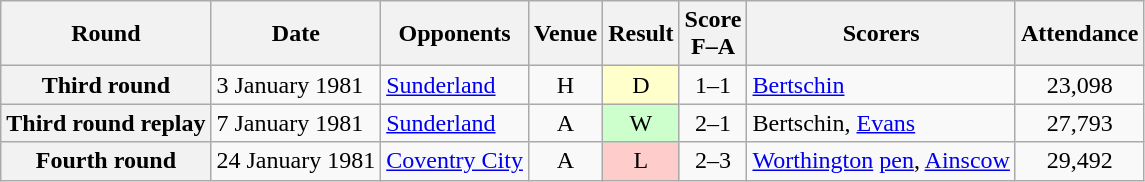<table class="wikitable plainrowheaders" style="text-align:center">
<tr>
<th scope="col">Round</th>
<th scope="col">Date</th>
<th scope="col">Opponents</th>
<th scope="col">Venue</th>
<th scope="col">Result</th>
<th scope="col">Score<br>F–A</th>
<th scope="col">Scorers</th>
<th scope="col">Attendance</th>
</tr>
<tr>
<th scope="row">Third round</th>
<td align="left">3 January 1981</td>
<td align="left"><a href='#'>Sunderland</a></td>
<td>H</td>
<td style="background:#ffc">D</td>
<td>1–1</td>
<td align="left"><a href='#'>Bertschin</a></td>
<td>23,098</td>
</tr>
<tr>
<th scope="row">Third round replay</th>
<td align="left">7 January 1981</td>
<td align="left"><a href='#'>Sunderland</a></td>
<td>A</td>
<td style="background:#cfc">W</td>
<td>2–1</td>
<td align="left">Bertschin, <a href='#'>Evans</a></td>
<td>27,793</td>
</tr>
<tr>
<th scope="row">Fourth round</th>
<td align="left">24 January 1981</td>
<td align="left"><a href='#'>Coventry City</a></td>
<td>A</td>
<td style="background:#fcc">L</td>
<td>2–3</td>
<td align="left"><a href='#'>Worthington</a> <a href='#'>pen</a>, <a href='#'>Ainscow</a></td>
<td>29,492</td>
</tr>
</table>
